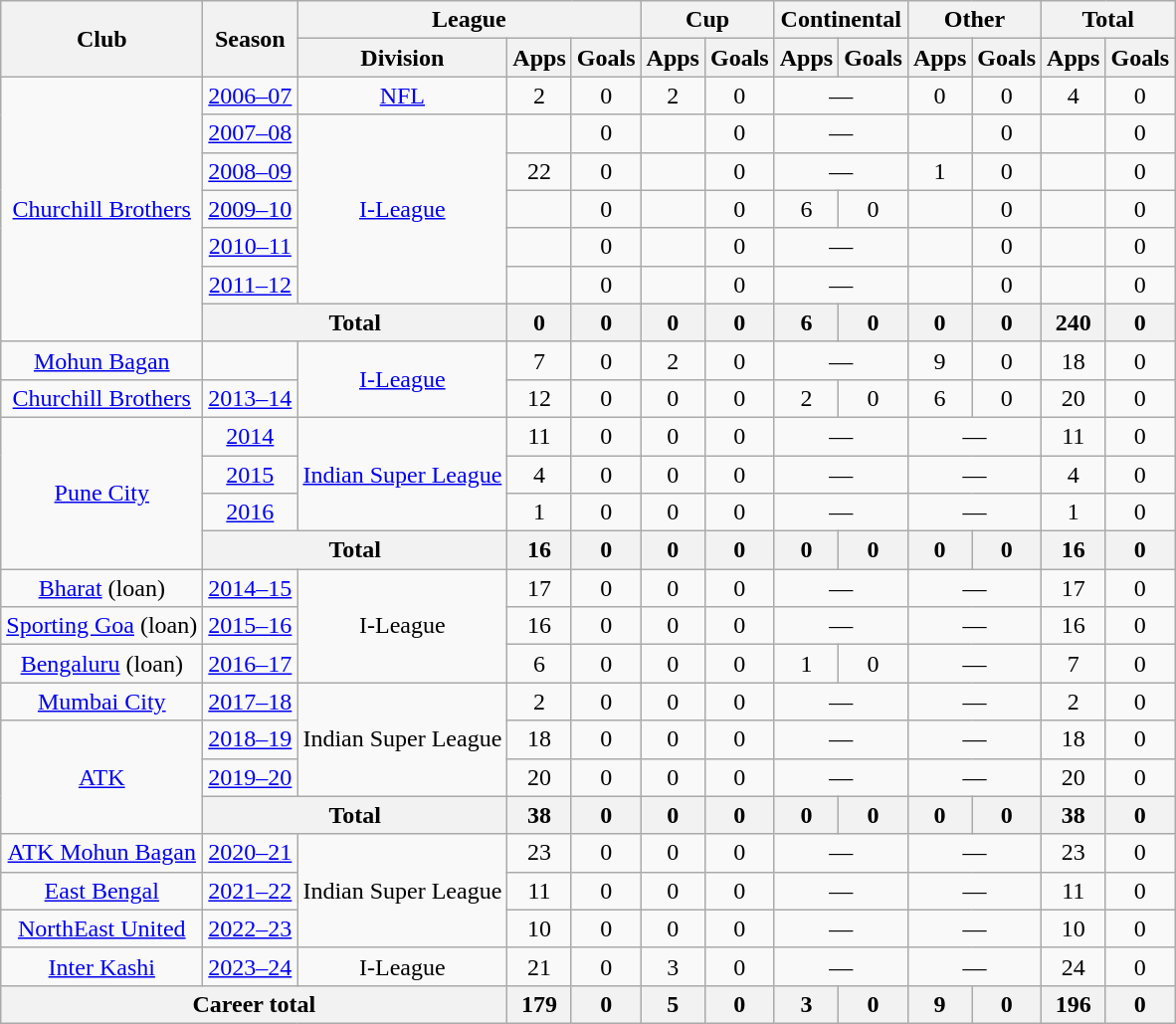<table class="wikitable" style="text-align: center;">
<tr>
<th rowspan="2">Club</th>
<th rowspan="2">Season</th>
<th colspan="3">League</th>
<th colspan="2">Cup</th>
<th colspan="2">Continental</th>
<th colspan="2">Other</th>
<th colspan="2">Total</th>
</tr>
<tr>
<th>Division</th>
<th>Apps</th>
<th>Goals</th>
<th>Apps</th>
<th>Goals</th>
<th>Apps</th>
<th>Goals</th>
<th>Apps</th>
<th>Goals</th>
<th>Apps</th>
<th>Goals</th>
</tr>
<tr>
<td rowspan="7"><a href='#'>Churchill Brothers</a></td>
<td><a href='#'>2006–07</a></td>
<td><a href='#'>NFL</a></td>
<td>2</td>
<td>0</td>
<td>2</td>
<td>0</td>
<td colspan="2">—</td>
<td>0</td>
<td>0</td>
<td>4</td>
<td>0</td>
</tr>
<tr>
<td><a href='#'>2007–08</a></td>
<td rowspan="5"><a href='#'>I-League</a></td>
<td></td>
<td>0</td>
<td></td>
<td>0</td>
<td colspan="2">—</td>
<td></td>
<td>0</td>
<td></td>
<td>0</td>
</tr>
<tr>
<td><a href='#'>2008–09</a></td>
<td>22</td>
<td>0</td>
<td></td>
<td>0</td>
<td colspan="2">—</td>
<td>1</td>
<td>0</td>
<td></td>
<td>0</td>
</tr>
<tr>
<td><a href='#'>2009–10</a></td>
<td></td>
<td>0</td>
<td></td>
<td>0</td>
<td>6</td>
<td>0</td>
<td></td>
<td>0</td>
<td></td>
<td>0</td>
</tr>
<tr>
<td><a href='#'>2010–11</a></td>
<td></td>
<td>0</td>
<td></td>
<td>0</td>
<td colspan="2">—</td>
<td></td>
<td>0</td>
<td></td>
<td>0</td>
</tr>
<tr>
<td><a href='#'>2011–12</a></td>
<td></td>
<td>0</td>
<td></td>
<td>0</td>
<td colspan="2">—</td>
<td></td>
<td>0</td>
<td></td>
<td>0</td>
</tr>
<tr>
<th colspan="2">Total</th>
<th>0</th>
<th>0</th>
<th>0</th>
<th>0</th>
<th>6</th>
<th>0</th>
<th>0</th>
<th>0</th>
<th>240</th>
<th>0</th>
</tr>
<tr>
<td rowspan="1"><a href='#'>Mohun Bagan</a></td>
<td></td>
<td rowspan="2"><a href='#'>I-League</a></td>
<td>7</td>
<td>0</td>
<td>2</td>
<td>0</td>
<td colspan="2">—</td>
<td>9</td>
<td>0</td>
<td>18</td>
<td>0</td>
</tr>
<tr>
<td rowspan="1"><a href='#'>Churchill Brothers</a></td>
<td><a href='#'>2013–14</a></td>
<td>12</td>
<td>0</td>
<td>0</td>
<td>0</td>
<td>2</td>
<td>0</td>
<td>6</td>
<td>0</td>
<td>20</td>
<td>0</td>
</tr>
<tr>
<td rowspan="4"><a href='#'>Pune City</a></td>
<td><a href='#'>2014</a></td>
<td rowspan="3"><a href='#'>Indian Super League</a></td>
<td>11</td>
<td>0</td>
<td>0</td>
<td>0</td>
<td colspan="2">—</td>
<td colspan="2">—</td>
<td>11</td>
<td>0</td>
</tr>
<tr>
<td><a href='#'>2015</a></td>
<td>4</td>
<td>0</td>
<td>0</td>
<td>0</td>
<td colspan="2">—</td>
<td colspan="2">—</td>
<td>4</td>
<td>0</td>
</tr>
<tr>
<td><a href='#'>2016</a></td>
<td>1</td>
<td>0</td>
<td>0</td>
<td>0</td>
<td colspan="2">—</td>
<td colspan="2">—</td>
<td>1</td>
<td>0</td>
</tr>
<tr>
<th colspan="2">Total</th>
<th>16</th>
<th>0</th>
<th>0</th>
<th>0</th>
<th>0</th>
<th>0</th>
<th>0</th>
<th>0</th>
<th>16</th>
<th>0</th>
</tr>
<tr>
<td rowspan="1"><a href='#'>Bharat</a> (loan)</td>
<td><a href='#'>2014–15</a></td>
<td rowspan="3">I-League</td>
<td>17</td>
<td>0</td>
<td>0</td>
<td>0</td>
<td colspan="2">—</td>
<td colspan="2">—</td>
<td>17</td>
<td>0</td>
</tr>
<tr>
<td rowspan="1"><a href='#'>Sporting Goa</a> (loan)</td>
<td><a href='#'>2015–16</a></td>
<td>16</td>
<td>0</td>
<td>0</td>
<td>0</td>
<td colspan="2">—</td>
<td colspan="2">—</td>
<td>16</td>
<td>0</td>
</tr>
<tr>
<td rowspan="1"><a href='#'>Bengaluru</a> (loan)</td>
<td><a href='#'>2016–17</a></td>
<td>6</td>
<td>0</td>
<td>0</td>
<td>0</td>
<td>1</td>
<td>0</td>
<td colspan="2">—</td>
<td>7</td>
<td>0</td>
</tr>
<tr>
<td rowspan="1"><a href='#'>Mumbai City</a></td>
<td><a href='#'>2017–18</a></td>
<td rowspan="3">Indian Super League</td>
<td>2</td>
<td>0</td>
<td>0</td>
<td>0</td>
<td colspan="2">—</td>
<td colspan="2">—</td>
<td>2</td>
<td>0</td>
</tr>
<tr>
<td rowspan="3"><a href='#'>ATK</a></td>
<td><a href='#'>2018–19</a></td>
<td>18</td>
<td>0</td>
<td>0</td>
<td>0</td>
<td colspan="2">—</td>
<td colspan="2">—</td>
<td>18</td>
<td>0</td>
</tr>
<tr>
<td><a href='#'>2019–20</a></td>
<td>20</td>
<td>0</td>
<td>0</td>
<td>0</td>
<td colspan="2">—</td>
<td colspan="2">—</td>
<td>20</td>
<td>0</td>
</tr>
<tr>
<th colspan="2">Total</th>
<th>38</th>
<th>0</th>
<th>0</th>
<th>0</th>
<th>0</th>
<th>0</th>
<th>0</th>
<th>0</th>
<th>38</th>
<th>0</th>
</tr>
<tr>
<td rowspan="1"><a href='#'>ATK Mohun Bagan</a></td>
<td><a href='#'>2020–21</a></td>
<td rowspan="3">Indian Super League</td>
<td>23</td>
<td>0</td>
<td>0</td>
<td>0</td>
<td colspan="2">—</td>
<td colspan="2">—</td>
<td>23</td>
<td>0</td>
</tr>
<tr>
<td rowspan="1"><a href='#'>East Bengal</a></td>
<td><a href='#'>2021–22</a></td>
<td>11</td>
<td>0</td>
<td>0</td>
<td>0</td>
<td colspan="2">—</td>
<td colspan="2">—</td>
<td>11</td>
<td>0</td>
</tr>
<tr>
<td rowspan="1"><a href='#'>NorthEast United</a></td>
<td><a href='#'>2022–23</a></td>
<td>10</td>
<td>0</td>
<td>0</td>
<td>0</td>
<td colspan="2">—</td>
<td colspan="2">—</td>
<td>10</td>
<td>0</td>
</tr>
<tr>
<td rowspan="1"><a href='#'>Inter Kashi</a></td>
<td><a href='#'>2023–24</a></td>
<td rowspan="1">I-League</td>
<td>21</td>
<td>0</td>
<td>3</td>
<td>0</td>
<td colspan="2">—</td>
<td colspan="2">—</td>
<td>24</td>
<td>0</td>
</tr>
<tr>
<th colspan="3">Career total</th>
<th>179</th>
<th>0</th>
<th>5</th>
<th>0</th>
<th>3</th>
<th>0</th>
<th>9</th>
<th>0</th>
<th>196</th>
<th>0</th>
</tr>
</table>
